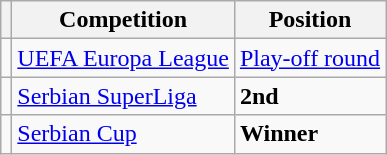<table class="wikitable">
<tr>
<th></th>
<th>Competition</th>
<th>Position</th>
</tr>
<tr>
<td></td>
<td><a href='#'>UEFA Europa League</a></td>
<td><a href='#'>Play-off round</a></td>
</tr>
<tr>
<td></td>
<td><a href='#'>Serbian SuperLiga</a></td>
<td><strong>2nd</strong></td>
</tr>
<tr>
<td></td>
<td><a href='#'>Serbian Cup</a></td>
<td><strong>Winner</strong></td>
</tr>
</table>
